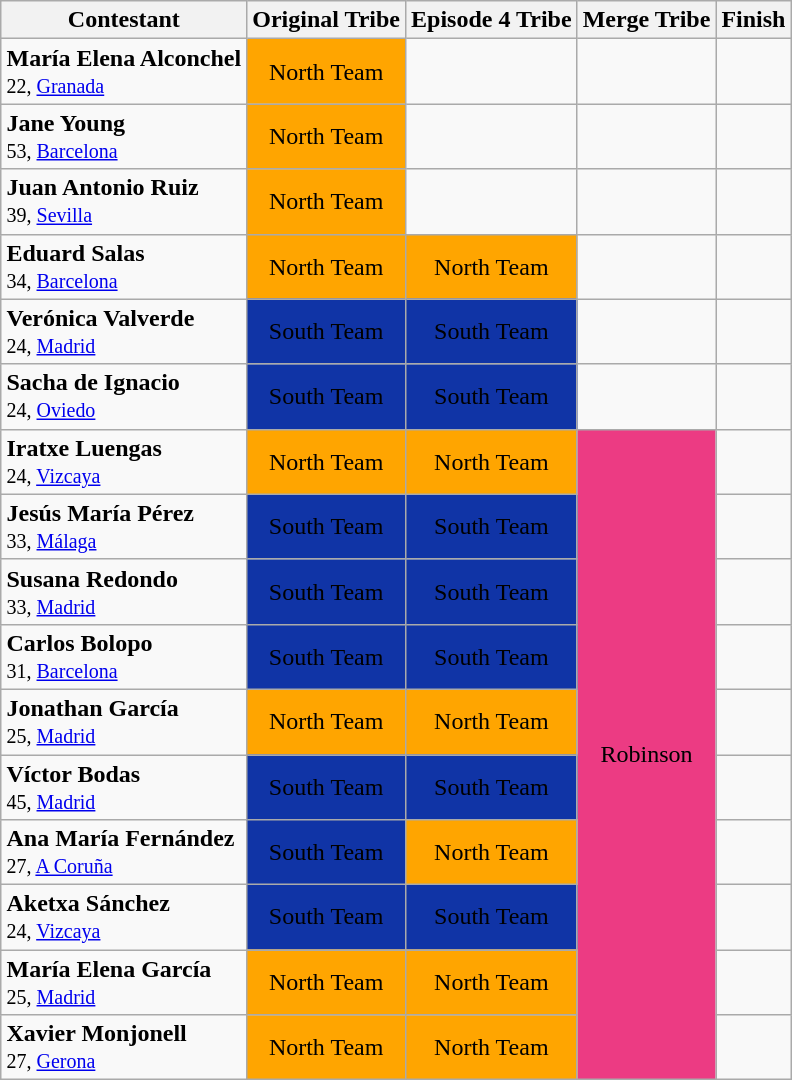<table class="wikitable" style="margin:auto; text-align:center">
<tr>
<th>Contestant</th>
<th>Original Tribe</th>
<th>Episode 4 Tribe</th>
<th>Merge Tribe</th>
<th>Finish</th>
</tr>
<tr>
<td align="left"><strong>María Elena Alconchel</strong><br><small>22, <a href='#'>Granada</a></small></td>
<td bgcolor="orange">North Team</td>
<td></td>
<td></td>
<td></td>
</tr>
<tr>
<td align="left"><strong>Jane Young</strong><br><small>53, <a href='#'>Barcelona</a></small></td>
<td bgcolor="orange">North Team</td>
<td></td>
<td></td>
<td></td>
</tr>
<tr>
<td align="left"><strong>Juan Antonio Ruiz</strong><br><small>39, <a href='#'>Sevilla</a></small></td>
<td bgcolor="orange">North Team</td>
<td></td>
<td></td>
<td></td>
</tr>
<tr>
<td align="left"><strong>Eduard Salas</strong><br><small>34, <a href='#'>Barcelona</a></small></td>
<td bgcolor="orange">North Team</td>
<td bgcolor="orange">North Team</td>
<td></td>
<td></td>
</tr>
<tr>
<td align="left"><strong>Verónica Valverde</strong><br><small>24, <a href='#'>Madrid</a></small></td>
<td bgcolor="#1034A6"><span>South Team</span></td>
<td bgcolor="#1034A6"><span>South Team</span></td>
<td></td>
<td></td>
</tr>
<tr>
<td align="left"><strong>Sacha de Ignacio</strong><br><small>24, <a href='#'>Oviedo</a></small></td>
<td bgcolor="#1034A6"><span>South Team</span></td>
<td bgcolor="#1034A6"><span>South Team</span></td>
<td></td>
<td></td>
</tr>
<tr>
<td align="left"><strong>Iratxe Luengas</strong><br><small>24, <a href='#'>Vizcaya</a></small></td>
<td bgcolor="orange">North Team</td>
<td bgcolor="orange">North Team</td>
<td rowspan=10 bgcolor="#EC3B83">Robinson</td>
<td></td>
</tr>
<tr>
<td align="left"><strong>Jesús María Pérez</strong><br><small>33, <a href='#'>Málaga</a></small></td>
<td bgcolor="#1034A6"><span>South Team</span></td>
<td bgcolor="#1034A6"><span>South Team</span></td>
<td></td>
</tr>
<tr>
<td align="left"><strong>Susana Redondo</strong><br><small>33, <a href='#'>Madrid</a></small></td>
<td bgcolor="#1034A6"><span>South Team</span></td>
<td bgcolor="#1034A6"><span>South Team</span></td>
<td></td>
</tr>
<tr>
<td align="left"><strong>Carlos Bolopo</strong><br><small>31, <a href='#'>Barcelona</a></small></td>
<td bgcolor="#1034A6"><span>South Team</span></td>
<td bgcolor="#1034A6"><span>South Team</span></td>
<td></td>
</tr>
<tr>
<td align="left"><strong>Jonathan García</strong><br><small>25, <a href='#'>Madrid</a></small></td>
<td bgcolor="orange">North Team</td>
<td bgcolor="orange">North Team</td>
<td></td>
</tr>
<tr>
<td align="left"><strong>Víctor Bodas</strong><br><small>45, <a href='#'>Madrid</a></small></td>
<td bgcolor="#1034A6"><span>South Team</span></td>
<td bgcolor="#1034A6"><span>South Team</span></td>
<td></td>
</tr>
<tr>
<td align="left"><strong>Ana María Fernández</strong><br><small>27, <a href='#'>A Coruña</a></small></td>
<td bgcolor="#1034A6"><span>South Team</span></td>
<td bgcolor="orange">North Team</td>
<td></td>
</tr>
<tr>
<td align="left"><strong>Aketxa Sánchez</strong><br><small>24, <a href='#'>Vizcaya</a></small></td>
<td bgcolor="#1034A6"><span>South Team</span></td>
<td bgcolor="#1034A6"><span>South Team</span></td>
<td></td>
</tr>
<tr>
<td align="left"><strong>María Elena García</strong><br><small>25, <a href='#'>Madrid</a></small></td>
<td bgcolor="orange">North Team</td>
<td bgcolor="orange">North Team</td>
<td></td>
</tr>
<tr>
<td align="left"><strong>Xavier Monjonell</strong><br><small>27, <a href='#'>Gerona</a></small></td>
<td bgcolor="orange">North Team</td>
<td bgcolor="orange">North Team</td>
<td></td>
</tr>
</table>
